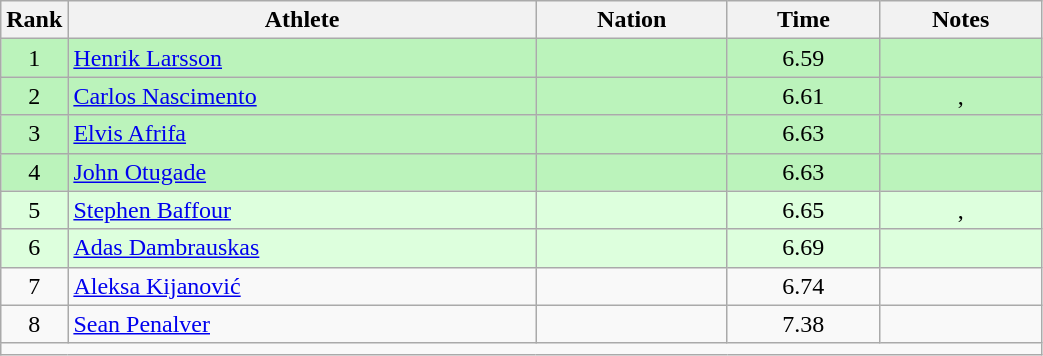<table class="wikitable sortable" style="text-align:center;width: 55%;">
<tr>
<th scope="col" style="width: 10px;">Rank</th>
<th scope="col">Athlete</th>
<th scope="col">Nation</th>
<th scope="col">Time</th>
<th scope="col">Notes</th>
</tr>
<tr bgcolor=bbf3bb>
<td>1</td>
<td align=left><a href='#'>Henrik Larsson</a></td>
<td align=left></td>
<td>6.59</td>
<td></td>
</tr>
<tr bgcolor=bbf3bb>
<td>2</td>
<td align=left><a href='#'>Carlos Nascimento</a></td>
<td align=left></td>
<td>6.61</td>
<td>, </td>
</tr>
<tr bgcolor=bbf3bb>
<td>3</td>
<td align=left><a href='#'>Elvis Afrifa</a></td>
<td align=left></td>
<td>6.63 </td>
<td></td>
</tr>
<tr bgcolor=bbf3bb>
<td>4</td>
<td align=left><a href='#'>John Otugade</a></td>
<td align=left></td>
<td>6.63 </td>
<td></td>
</tr>
<tr bgcolor=ddffdd>
<td>5</td>
<td align=left><a href='#'>Stephen Baffour</a></td>
<td align=left></td>
<td>6.65</td>
<td>, </td>
</tr>
<tr bgcolor=ddffdd>
<td>6</td>
<td align=left><a href='#'>Adas Dambrauskas</a></td>
<td align=left></td>
<td>6.69</td>
<td></td>
</tr>
<tr>
<td>7</td>
<td align=left><a href='#'>Aleksa Kijanović</a></td>
<td align=left></td>
<td>6.74</td>
<td></td>
</tr>
<tr>
<td>8</td>
<td align=left><a href='#'>Sean Penalver</a></td>
<td align=left></td>
<td>7.38</td>
<td></td>
</tr>
<tr class="sortbottom">
<td colspan="5"></td>
</tr>
</table>
